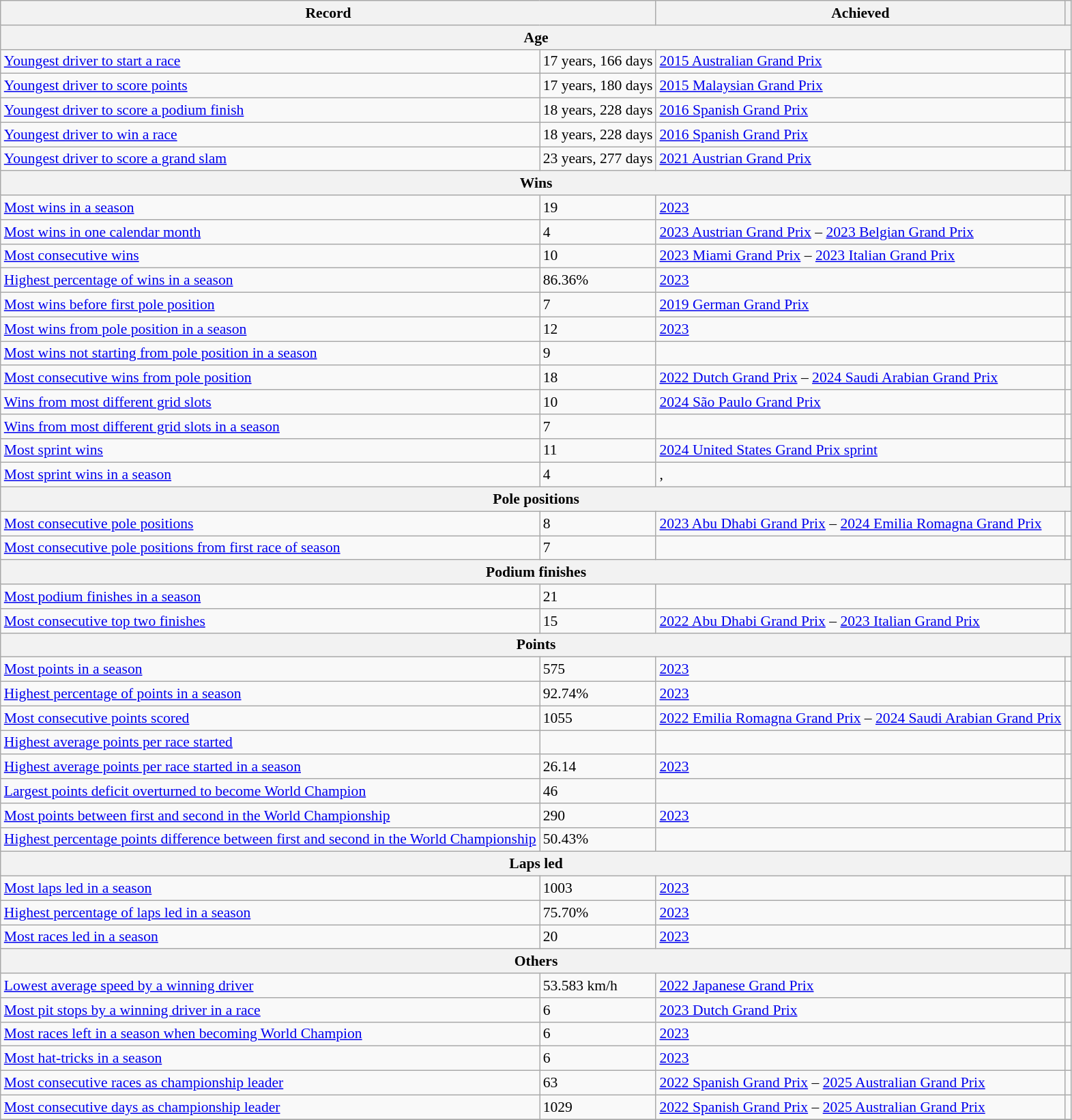<table class="wikitable" style="font-size:90%;">
<tr>
<th colspan="2">Record</th>
<th>Achieved</th>
<th></th>
</tr>
<tr>
<th colspan=4>Age</th>
</tr>
<tr>
<td><a href='#'>Youngest driver to start a race</a></td>
<td>17 years, 166 days</td>
<td><a href='#'>2015 Australian Grand Prix</a></td>
<td></td>
</tr>
<tr>
<td><a href='#'>Youngest driver to score points</a></td>
<td>17 years, 180 days</td>
<td><a href='#'>2015 Malaysian Grand Prix</a></td>
<td></td>
</tr>
<tr>
<td><a href='#'>Youngest driver to score a podium finish</a></td>
<td>18 years, 228 days</td>
<td><a href='#'>2016 Spanish Grand Prix</a></td>
<td></td>
</tr>
<tr>
<td><a href='#'>Youngest driver to win a race</a></td>
<td>18 years, 228 days</td>
<td><a href='#'>2016 Spanish Grand Prix</a></td>
<td></td>
</tr>
<tr>
<td><a href='#'>Youngest driver to score a grand slam</a></td>
<td nowrap>23 years, 277 days</td>
<td><a href='#'>2021 Austrian Grand Prix</a></td>
<td></td>
</tr>
<tr>
<th colspan=4>Wins</th>
</tr>
<tr>
<td><a href='#'>Most wins in a season</a></td>
<td>19</td>
<td><a href='#'>2023</a></td>
<td></td>
</tr>
<tr>
<td><a href='#'>Most wins in one calendar month</a></td>
<td>4</td>
<td><a href='#'>2023 Austrian Grand Prix</a> – <a href='#'>2023 Belgian Grand Prix</a></td>
<td></td>
</tr>
<tr>
<td><a href='#'>Most consecutive wins</a></td>
<td>10</td>
<td><a href='#'>2023 Miami Grand Prix</a> – <a href='#'>2023 Italian Grand Prix</a></td>
<td></td>
</tr>
<tr>
<td><a href='#'>Highest percentage of wins in a season</a></td>
<td>86.36%</td>
<td><a href='#'>2023</a></td>
<td></td>
</tr>
<tr>
<td><a href='#'>Most wins before first pole position</a></td>
<td>7</td>
<td><a href='#'>2019 German Grand Prix</a></td>
<td></td>
</tr>
<tr>
<td><a href='#'>Most wins from pole position in a season</a></td>
<td>12</td>
<td><a href='#'>2023</a></td>
<td></td>
</tr>
<tr>
<td><a href='#'>Most wins not starting from pole position in a season</a></td>
<td>9</td>
<td></td>
<td></td>
</tr>
<tr>
<td><a href='#'>Most consecutive wins from pole position</a></td>
<td>18</td>
<td><a href='#'>2022 Dutch Grand Prix</a> – <a href='#'>2024 Saudi Arabian Grand Prix</a></td>
<td></td>
</tr>
<tr>
<td><a href='#'>Wins from most different grid slots</a></td>
<td>10</td>
<td><a href='#'>2024 São Paulo Grand Prix</a></td>
<td></td>
</tr>
<tr>
<td><a href='#'>Wins from most different grid slots in a season</a></td>
<td>7</td>
<td></td>
<td></td>
</tr>
<tr>
<td><a href='#'>Most sprint wins</a></td>
<td>11</td>
<td><a href='#'>2024 United States Grand Prix sprint</a></td>
<td></td>
</tr>
<tr>
<td><a href='#'>Most sprint wins in a season</a></td>
<td>4</td>
<td>, </td>
<td></td>
</tr>
<tr>
<th colspan=4>Pole positions</th>
</tr>
<tr>
<td><a href='#'>Most consecutive pole positions</a></td>
<td>8</td>
<td><a href='#'>2023 Abu Dhabi Grand Prix</a> – <a href='#'>2024 Emilia Romagna Grand Prix</a></td>
<td></td>
</tr>
<tr>
<td><a href='#'>Most consecutive pole positions from first race of season</a></td>
<td>7</td>
<td></td>
<td></td>
</tr>
<tr>
<th colspan=4>Podium finishes</th>
</tr>
<tr>
<td><a href='#'>Most podium finishes in a season</a></td>
<td>21</td>
<td></td>
<td></td>
</tr>
<tr>
<td><a href='#'>Most consecutive top two finishes</a></td>
<td>15</td>
<td><a href='#'>2022 Abu Dhabi Grand Prix</a> – <a href='#'>2023 Italian Grand Prix</a></td>
<td></td>
</tr>
<tr>
<th colspan=4>Points</th>
</tr>
<tr>
<td><a href='#'>Most points in a season</a></td>
<td>575</td>
<td><a href='#'>2023</a></td>
<td></td>
</tr>
<tr>
<td><a href='#'>Highest percentage of points in a season</a></td>
<td>92.74%</td>
<td><a href='#'>2023</a></td>
<td></td>
</tr>
<tr>
<td><a href='#'>Most consecutive points scored</a></td>
<td>1055</td>
<td nowrap><a href='#'>2022 Emilia Romagna Grand Prix</a> – <a href='#'>2024 Saudi Arabian Grand Prix</a></td>
<td></td>
</tr>
<tr>
<td><a href='#'>Highest average points per race started</a></td>
<td></td>
<td></td>
<td></td>
</tr>
<tr>
<td><a href='#'>Highest average points per race started in a season</a></td>
<td>26.14</td>
<td><a href='#'>2023</a></td>
<td></td>
</tr>
<tr>
<td><a href='#'>Largest points deficit overturned to become World Champion</a></td>
<td>46</td>
<td></td>
<td></td>
</tr>
<tr>
<td><a href='#'>Most points between first and second in the World Championship</a></td>
<td>290</td>
<td><a href='#'>2023</a></td>
<td></td>
</tr>
<tr>
<td><a href='#'>Highest percentage points difference between first and second in the World Championship</a></td>
<td>50.43%</td>
<td></td>
<td></td>
</tr>
<tr>
<th colspan=4>Laps led</th>
</tr>
<tr>
<td><a href='#'>Most laps led in a season</a></td>
<td>1003</td>
<td><a href='#'>2023</a></td>
<td></td>
</tr>
<tr>
<td><a href='#'>Highest percentage of laps led in a season</a></td>
<td>75.70%</td>
<td><a href='#'>2023</a></td>
<td></td>
</tr>
<tr>
<td><a href='#'>Most races led in a season</a></td>
<td>20</td>
<td><a href='#'>2023</a></td>
<td></td>
</tr>
<tr>
<th colspan=4>Others</th>
</tr>
<tr>
<td><a href='#'>Lowest average speed by a winning driver</a></td>
<td>53.583 km/h</td>
<td><a href='#'>2022 Japanese Grand Prix</a></td>
<td></td>
</tr>
<tr>
<td><a href='#'>Most pit stops by a winning driver in a race</a></td>
<td>6</td>
<td><a href='#'>2023 Dutch Grand Prix</a></td>
<td></td>
</tr>
<tr>
<td><a href='#'>Most races left in a season when becoming World Champion</a></td>
<td>6</td>
<td><a href='#'>2023</a></td>
<td></td>
</tr>
<tr>
<td><a href='#'>Most hat-tricks in a season</a></td>
<td>6</td>
<td><a href='#'>2023</a></td>
<td></td>
</tr>
<tr>
<td><a href='#'>Most consecutive races as championship leader</a></td>
<td>63</td>
<td><a href='#'>2022 Spanish Grand Prix</a> – <a href='#'>2025 Australian Grand Prix</a></td>
<td></td>
</tr>
<tr>
<td><a href='#'>Most consecutive days as championship leader</a></td>
<td>1029</td>
<td><a href='#'>2022 Spanish Grand Prix</a> – <a href='#'>2025 Australian Grand Prix</a></td>
<td></td>
</tr>
<tr>
</tr>
</table>
